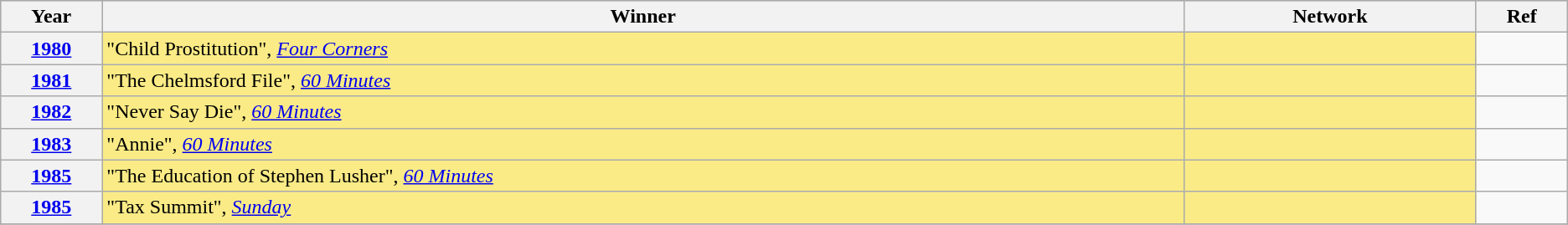<table class="wikitable sortable">
<tr style="background:#bebebe;">
<th scope="col" style="width:1%;">Year</th>
<th scope="col" style="width:16%;">Winner</th>
<th scope="col" style="width:4%;">Network</th>
<th scope="col" style="width:1%;" class="unsortable">Ref</th>
</tr>
<tr>
<th scope="row" style="text-align:center"><a href='#'>1980</a></th>
<td style="background:#FAEB86">"Child Prostitution", <em><a href='#'>Four Corners</a></em></td>
<td style="background:#FAEB86"></td>
<td></td>
</tr>
<tr>
<th scope="row" style="text-align:center"><a href='#'>1981</a></th>
<td style="background:#FAEB86">"The Chelmsford File", <em><a href='#'>60 Minutes</a></em></td>
<td style="background:#FAEB86"></td>
<td></td>
</tr>
<tr>
<th scope="row" style="text-align:center"><a href='#'>1982</a></th>
<td style="background:#FAEB86">"Never Say Die", <em><a href='#'>60 Minutes</a></em></td>
<td style="background:#FAEB86"></td>
<td></td>
</tr>
<tr>
<th scope="row" style="text-align:center"><a href='#'>1983</a></th>
<td style="background:#FAEB86">"Annie", <em><a href='#'>60 Minutes</a></em></td>
<td style="background:#FAEB86"></td>
<td></td>
</tr>
<tr>
<th scope="row" style="text-align:center"><a href='#'>1985</a></th>
<td style="background:#FAEB86">"The Education of Stephen Lusher", <em><a href='#'>60 Minutes</a></em></td>
<td style="background:#FAEB86"></td>
<td></td>
</tr>
<tr>
<th scope="row" style="text-align:center"><a href='#'>1985</a></th>
<td style="background:#FAEB86">"Tax Summit", <em><a href='#'>Sunday</a></em></td>
<td style="background:#FAEB86"></td>
<td></td>
</tr>
<tr>
</tr>
</table>
